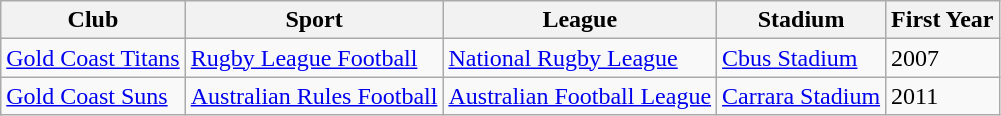<table class="wikitable sortable">
<tr>
<th>Club</th>
<th>Sport</th>
<th>League</th>
<th>Stadium</th>
<th>First Year</th>
</tr>
<tr>
<td><a href='#'>Gold Coast Titans</a></td>
<td><a href='#'>Rugby League Football</a></td>
<td><a href='#'>National Rugby League</a></td>
<td><a href='#'>Cbus Stadium</a></td>
<td>2007</td>
</tr>
<tr>
<td><a href='#'>Gold Coast Suns</a></td>
<td><a href='#'>Australian Rules Football</a></td>
<td><a href='#'>Australian Football League</a></td>
<td><a href='#'>Carrara Stadium</a></td>
<td>2011</td>
</tr>
</table>
